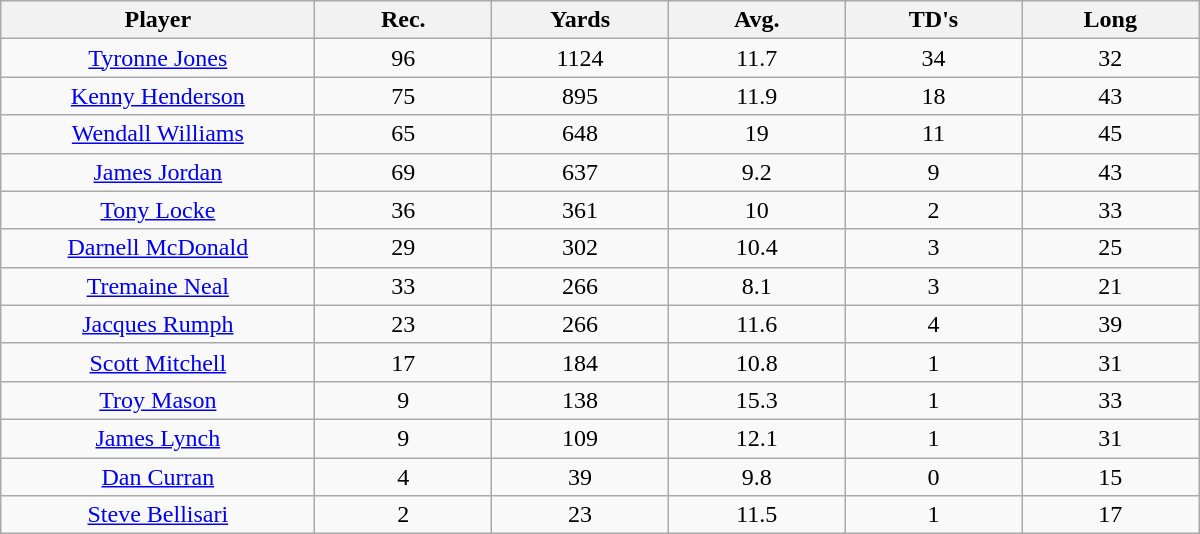<table class="wikitable sortable">
<tr>
<th bgcolor="#DDDDFF" width="16%">Player</th>
<th bgcolor="#DDDDFF" width="9%">Rec.</th>
<th bgcolor="#DDDDFF" width="9%">Yards</th>
<th bgcolor="#DDDDFF" width="9%">Avg.</th>
<th bgcolor="#DDDDFF" width="9%">TD's</th>
<th bgcolor="#DDDDFF" width="9%">Long</th>
</tr>
<tr align="center">
<td><a href='#'>Tyronne Jones</a></td>
<td>96</td>
<td>1124</td>
<td>11.7</td>
<td>34</td>
<td>32</td>
</tr>
<tr align="center">
<td><a href='#'>Kenny Henderson</a></td>
<td>75</td>
<td>895</td>
<td>11.9</td>
<td>18</td>
<td>43</td>
</tr>
<tr align="center">
<td><a href='#'>Wendall Williams</a></td>
<td>65</td>
<td>648</td>
<td>19</td>
<td>11</td>
<td>45</td>
</tr>
<tr align="center">
<td><a href='#'>James Jordan</a></td>
<td>69</td>
<td>637</td>
<td>9.2</td>
<td>9</td>
<td>43</td>
</tr>
<tr align="center">
<td><a href='#'>Tony Locke</a></td>
<td>36</td>
<td>361</td>
<td>10</td>
<td>2</td>
<td>33</td>
</tr>
<tr align="center">
<td><a href='#'>Darnell McDonald</a></td>
<td>29</td>
<td>302</td>
<td>10.4</td>
<td>3</td>
<td>25</td>
</tr>
<tr align="center">
<td><a href='#'>Tremaine Neal</a></td>
<td>33</td>
<td>266</td>
<td>8.1</td>
<td>3</td>
<td>21</td>
</tr>
<tr align="center">
<td><a href='#'>Jacques Rumph</a></td>
<td>23</td>
<td>266</td>
<td>11.6</td>
<td>4</td>
<td>39</td>
</tr>
<tr align="center">
<td><a href='#'>Scott Mitchell</a></td>
<td>17</td>
<td>184</td>
<td>10.8</td>
<td>1</td>
<td>31</td>
</tr>
<tr align="center">
<td><a href='#'>Troy Mason</a></td>
<td>9</td>
<td>138</td>
<td>15.3</td>
<td>1</td>
<td>33</td>
</tr>
<tr align="center">
<td><a href='#'>James Lynch</a></td>
<td>9</td>
<td>109</td>
<td>12.1</td>
<td>1</td>
<td>31</td>
</tr>
<tr align="center">
<td><a href='#'>Dan Curran</a></td>
<td>4</td>
<td>39</td>
<td>9.8</td>
<td>0</td>
<td>15</td>
</tr>
<tr align="center">
<td><a href='#'>Steve Bellisari</a></td>
<td>2</td>
<td>23</td>
<td>11.5</td>
<td>1</td>
<td>17</td>
</tr>
</table>
